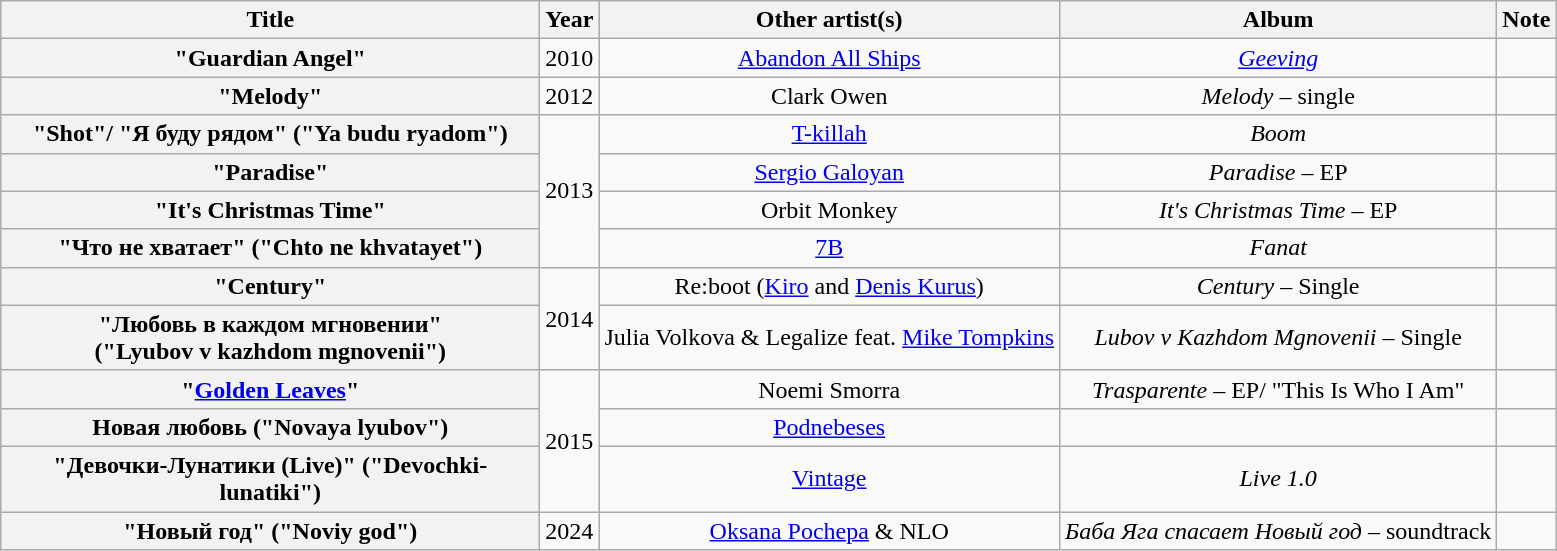<table class="wikitable plainrowheaders" style="text-align:center;">
<tr>
<th scope="col" style="width:22em;">Title</th>
<th scope="col" style="width:1em;">Year</th>
<th scope="col">Other artist(s)</th>
<th scope="col">Album</th>
<th scope="col">Note</th>
</tr>
<tr>
<th scope="row">"Guardian Angel"</th>
<td>2010</td>
<td><a href='#'>Abandon All Ships</a></td>
<td><em><a href='#'>Geeving</a></em></td>
<td></td>
</tr>
<tr>
<th scope="row">"Melody"</th>
<td>2012</td>
<td>Clark Owen</td>
<td><em>Melody</em> – single</td>
<td></td>
</tr>
<tr>
<th scope="row">"Shot"/ "Я буду рядом" ("Ya budu ryadom")</th>
<td rowspan="4">2013</td>
<td><a href='#'>T-killah</a></td>
<td><em>Boom</em></td>
<td></td>
</tr>
<tr>
<th scope="row">"Paradise"</th>
<td><a href='#'>Sergio Galoyan</a></td>
<td><em>Paradise</em> – EP</td>
<td></td>
</tr>
<tr>
<th scope="row">"It's Christmas Time"</th>
<td>Orbit Monkey</td>
<td><em>It's Christmas Time</em> – EP</td>
<td></td>
</tr>
<tr>
<th scope="row">"Что не хватает" ("Chto ne khvatayet")</th>
<td><a href='#'>7B</a></td>
<td><em>Fanat</em></td>
<td></td>
</tr>
<tr>
<th scope="row">"Century"</th>
<td rowspan="2">2014</td>
<td>Re:boot (<a href='#'>Kiro</a> and <a href='#'>Denis Kurus</a>)</td>
<td><em>Century</em> – Single</td>
<td></td>
</tr>
<tr>
<th scope="row">"Любовь в каждом мгновении"<br>("Lyubov v kazhdom mgnovenii")</th>
<td>Julia Volkova & Legalize feat. <a href='#'>Mike Tompkins</a></td>
<td><em>Lubov v Kazhdom Mgnovenii</em> – Single</td>
<td></td>
</tr>
<tr>
<th scope="row">"<a href='#'>Golden Leaves</a>"</th>
<td rowspan="3">2015</td>
<td>Noemi Smorra</td>
<td><em>Trasparente</em> – EP/ "This Is Who I Am"</td>
<td></td>
</tr>
<tr>
<th scope="row">Новая любовь ("Novaya lyubov")</th>
<td><a href='#'>Podnebeses</a></td>
<td></td>
<td></td>
</tr>
<tr>
<th scope="row">"Девочки-Лунатики (Live)" ("Devochki-lunatiki")</th>
<td><a href='#'>Vintage</a></td>
<td><em>Live 1.0</em></td>
<td></td>
</tr>
<tr>
<th scope="row">"Новый год" ("Noviy god")</th>
<td>2024</td>
<td><a href='#'>Oksana Pochepa</a> & NLO</td>
<td><em>Баба Яга спасает Новый год</em> – soundtrack</td>
<td></td>
</tr>
</table>
